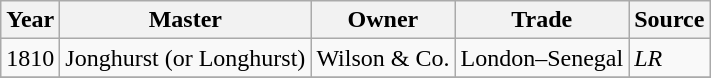<table class=" wikitable">
<tr>
<th>Year</th>
<th>Master</th>
<th>Owner</th>
<th>Trade</th>
<th>Source</th>
</tr>
<tr>
<td>1810</td>
<td>Jonghurst (or Longhurst)</td>
<td>Wilson & Co.</td>
<td>London–Senegal</td>
<td><em>LR</em></td>
</tr>
<tr>
</tr>
</table>
